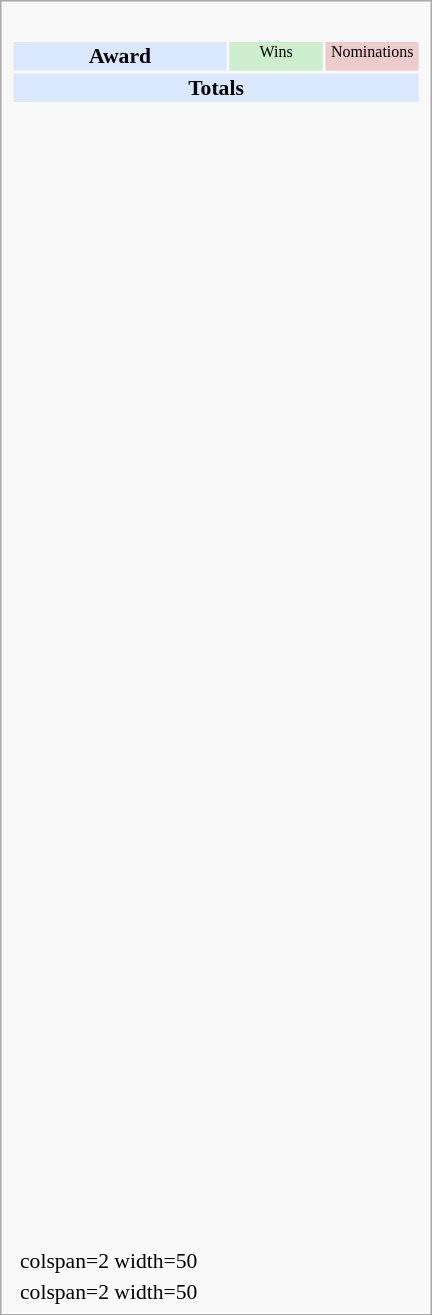<table class="infobox" style="width:20em; text-align:left; font-size:90%; vertical-align:middle; background:#white;">
<tr style="background:white;">
</tr>
<tr>
<td colspan=3><br><table class="collapsible collapsed" style="width:100%;">
<tr style="background:#d9e8ff; text-align:center;">
<th style="vertical-align: middle;">Award</th>
<td style="background:#cec; font-size:8pt; width:60px;">Wins</td>
<td style="background:#ecc; font-size:8pt; width:60px;">Nominations</td>
</tr>
<tr style="background:#d9e8ff;">
<td colspan="3" style="text-align:center;"><strong>Totals</strong></td>
</tr>
<tr>
<td align="center"><br></td>
<td></td>
<td></td>
</tr>
<tr>
<td align="center"><br></td>
<td></td>
<td></td>
</tr>
<tr>
<td align="center"><br></td>
<td></td>
<td></td>
</tr>
<tr>
<td align="center"><br></td>
<td></td>
<td></td>
</tr>
<tr>
<td align="center"><br></td>
<td></td>
<td></td>
</tr>
<tr>
<td align="center"><br></td>
<td></td>
<td></td>
</tr>
<tr>
<td align="center"><br></td>
<td></td>
<td></td>
</tr>
<tr>
<td align="center"><br></td>
<td></td>
<td></td>
</tr>
<tr>
<td align="center"><br></td>
<td></td>
<td></td>
</tr>
<tr>
<td align="center"><br></td>
<td></td>
<td></td>
</tr>
<tr>
<td align="center"><br></td>
<td></td>
<td></td>
</tr>
<tr>
<td align="center"><br></td>
<td></td>
<td></td>
</tr>
<tr>
<td align="center"><br></td>
<td></td>
<td></td>
</tr>
<tr>
<td align="center"><br></td>
<td></td>
<td></td>
</tr>
<tr>
<td align="center"><br></td>
<td></td>
<td></td>
</tr>
<tr>
<td align="center"><br></td>
<td></td>
<td></td>
</tr>
<tr>
<td align="center"><br></td>
<td></td>
<td></td>
</tr>
<tr>
<td align="center"><br></td>
<td></td>
<td></td>
</tr>
<tr>
<td align="center"><br></td>
<td></td>
<td></td>
</tr>
<tr>
<td align="center"><br></td>
<td></td>
<td></td>
</tr>
<tr>
<td align="center"><br></td>
<td></td>
<td></td>
</tr>
<tr>
<td align="center"><br></td>
<td></td>
<td></td>
</tr>
<tr>
<td align="center"><br></td>
<td></td>
<td></td>
</tr>
<tr>
<td align="center"><br></td>
<td></td>
<td></td>
</tr>
<tr>
<td align="center"><br></td>
<td></td>
<td></td>
</tr>
<tr>
<td align="center"><br></td>
<td></td>
<td></td>
</tr>
<tr>
<td align="center"><br></td>
<td></td>
<td></td>
</tr>
<tr>
<td align="center"><br></td>
<td></td>
<td></td>
</tr>
<tr>
<td align="center"><br></td>
<td></td>
<td></td>
</tr>
<tr>
<td align="center"><br></td>
<td></td>
<td></td>
</tr>
<tr>
<td align="center"><br></td>
<td></td>
<td></td>
</tr>
<tr>
<td align="center"><br></td>
<td></td>
<td></td>
</tr>
<tr>
<td align="center"><br></td>
<td></td>
<td></td>
</tr>
<tr>
<td align="center"><br></td>
<td></td>
<td></td>
</tr>
<tr>
<td align="center"><br></td>
<td></td>
<td></td>
</tr>
<tr>
<td align="center"><br></td>
<td></td>
<td></td>
</tr>
<tr>
</tr>
</table>
</td>
</tr>
<tr>
<td></td>
<td>colspan=2 width=50 </td>
</tr>
<tr>
<td></td>
<td>colspan=2 width=50 </td>
</tr>
</table>
